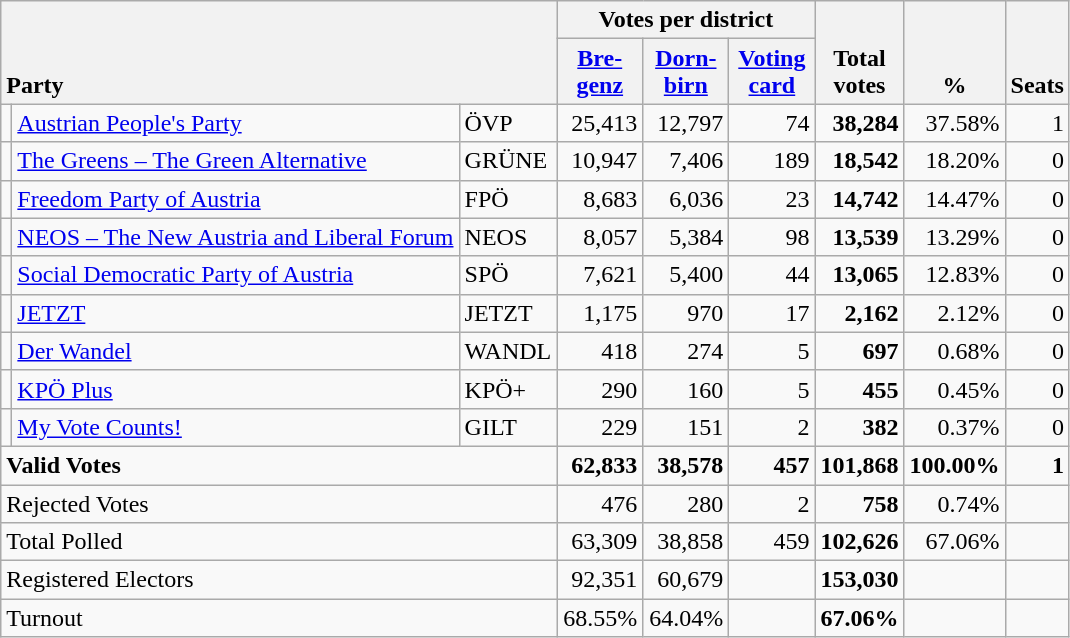<table class="wikitable" border="1" style="text-align:right;">
<tr>
<th style="text-align:left;" valign=bottom rowspan=2 colspan=3>Party</th>
<th colspan=3>Votes per district</th>
<th align=center valign=bottom rowspan=2 width="50">Total<br>votes</th>
<th align=center valign=bottom rowspan=2 width="50">%</th>
<th align=center valign=bottom rowspan=2>Seats</th>
</tr>
<tr>
<th align=center valign=bottom width="50"><a href='#'>Bre-<br>genz</a></th>
<th align=center valign=bottom width="50"><a href='#'>Dorn-<br>birn</a></th>
<th align=center valign=bottom width="50"><a href='#'>Voting<br>card</a></th>
</tr>
<tr>
<td></td>
<td align=left><a href='#'>Austrian People's Party</a></td>
<td align=left>ÖVP</td>
<td>25,413</td>
<td>12,797</td>
<td>74</td>
<td><strong>38,284</strong></td>
<td>37.58%</td>
<td>1</td>
</tr>
<tr>
<td></td>
<td align=left><a href='#'>The Greens – The Green Alternative</a></td>
<td align=left>GRÜNE</td>
<td>10,947</td>
<td>7,406</td>
<td>189</td>
<td><strong>18,542</strong></td>
<td>18.20%</td>
<td>0</td>
</tr>
<tr>
<td></td>
<td align=left><a href='#'>Freedom Party of Austria</a></td>
<td align=left>FPÖ</td>
<td>8,683</td>
<td>6,036</td>
<td>23</td>
<td><strong>14,742</strong></td>
<td>14.47%</td>
<td>0</td>
</tr>
<tr>
<td></td>
<td align=left style="white-space: nowrap;"><a href='#'>NEOS – The New Austria and Liberal Forum</a></td>
<td align=left>NEOS</td>
<td>8,057</td>
<td>5,384</td>
<td>98</td>
<td><strong>13,539</strong></td>
<td>13.29%</td>
<td>0</td>
</tr>
<tr>
<td></td>
<td align=left><a href='#'>Social Democratic Party of Austria</a></td>
<td align=left>SPÖ</td>
<td>7,621</td>
<td>5,400</td>
<td>44</td>
<td><strong>13,065</strong></td>
<td>12.83%</td>
<td>0</td>
</tr>
<tr>
<td></td>
<td align=left><a href='#'>JETZT</a></td>
<td align=left>JETZT</td>
<td>1,175</td>
<td>970</td>
<td>17</td>
<td><strong>2,162</strong></td>
<td>2.12%</td>
<td>0</td>
</tr>
<tr>
<td></td>
<td align=left><a href='#'>Der Wandel</a></td>
<td align=left>WANDL</td>
<td>418</td>
<td>274</td>
<td>5</td>
<td><strong>697</strong></td>
<td>0.68%</td>
<td>0</td>
</tr>
<tr>
<td></td>
<td align=left><a href='#'>KPÖ Plus</a></td>
<td align=left>KPÖ+</td>
<td>290</td>
<td>160</td>
<td>5</td>
<td><strong>455</strong></td>
<td>0.45%</td>
<td>0</td>
</tr>
<tr>
<td></td>
<td align=left><a href='#'>My Vote Counts!</a></td>
<td align=left>GILT</td>
<td>229</td>
<td>151</td>
<td>2</td>
<td><strong>382</strong></td>
<td>0.37%</td>
<td>0</td>
</tr>
<tr style="font-weight:bold">
<td align=left colspan=3>Valid Votes</td>
<td>62,833</td>
<td>38,578</td>
<td>457</td>
<td>101,868</td>
<td>100.00%</td>
<td>1</td>
</tr>
<tr>
<td align=left colspan=3>Rejected Votes</td>
<td>476</td>
<td>280</td>
<td>2</td>
<td><strong>758</strong></td>
<td>0.74%</td>
<td></td>
</tr>
<tr>
<td align=left colspan=3>Total Polled</td>
<td>63,309</td>
<td>38,858</td>
<td>459</td>
<td><strong>102,626</strong></td>
<td>67.06%</td>
<td></td>
</tr>
<tr>
<td align=left colspan=3>Registered Electors</td>
<td>92,351</td>
<td>60,679</td>
<td></td>
<td><strong>153,030</strong></td>
<td></td>
<td></td>
</tr>
<tr>
<td align=left colspan=3>Turnout</td>
<td>68.55%</td>
<td>64.04%</td>
<td></td>
<td><strong>67.06%</strong></td>
<td></td>
<td></td>
</tr>
</table>
